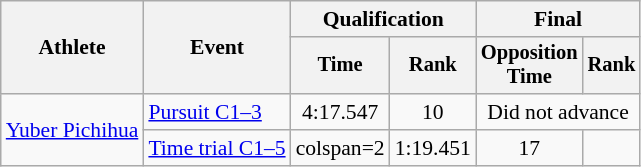<table class=wikitable style="font-size:90%">
<tr>
<th rowspan="2">Athlete</th>
<th rowspan="2">Event</th>
<th colspan="2">Qualification</th>
<th colspan="2">Final</th>
</tr>
<tr style="font-size:95%">
<th>Time</th>
<th>Rank</th>
<th>Opposition<br>Time</th>
<th>Rank</th>
</tr>
<tr align=center>
<td align=left rowspan=2><a href='#'>Yuber Pichihua</a></td>
<td align=left><a href='#'>Pursuit C1–3</a></td>
<td>4:17.547</td>
<td>10</td>
<td colspan=2>Did not advance</td>
</tr>
<tr align=center>
<td align=left><a href='#'>Time trial C1–5</a></td>
<td>colspan=2 </td>
<td>1:19.451</td>
<td>17</td>
</tr>
</table>
